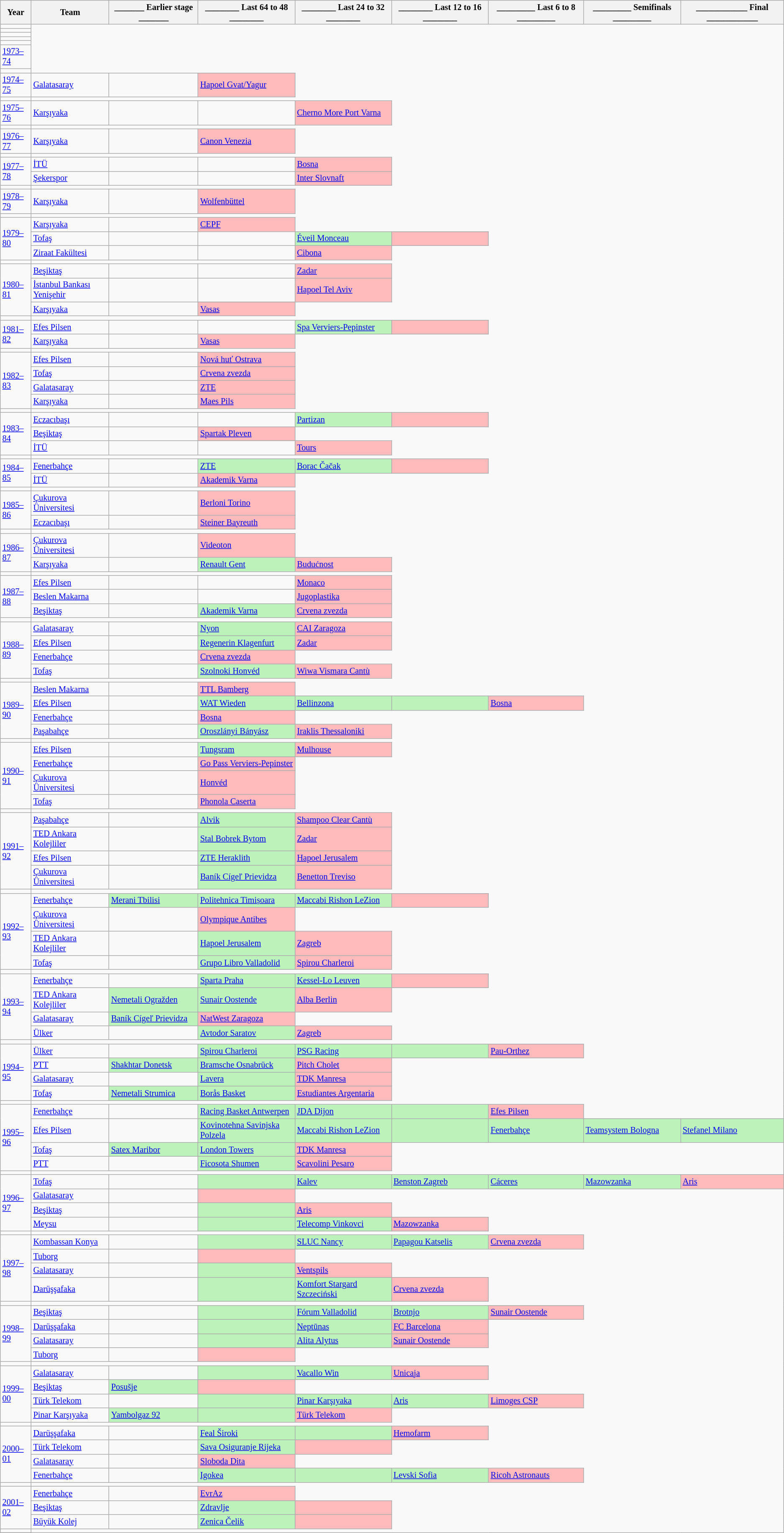<table class="wikitable" style="font-size:85%">
<tr>
<th>Year</th>
<th>Team</th>
<th>_______ Earlier stage _______</th>
<th>________ Last 64 to 48 ________</th>
<th>________ Last 24 to 32 ________</th>
<th>________ Last 12 to 16 ________</th>
<th>_________ Last 6 to 8 _________</th>
<th>_________ Semifinals _________</th>
<th>____________ Final ____________</th>
</tr>
<tr>
<td></td>
</tr>
<tr>
<td></td>
</tr>
<tr>
<td></td>
</tr>
<tr>
<td></td>
</tr>
<tr>
<td></td>
</tr>
<tr>
<td><a href='#'>1973–74</a></td>
</tr>
<tr>
<td></td>
</tr>
<tr>
<td><a href='#'>1974–75</a></td>
<td><a href='#'>Galatasaray</a></td>
<td></td>
<td bgcolor=#FFBBBB> <a href='#'>Hapoel Gvat/Yagur</a></td>
</tr>
<tr>
<td></td>
</tr>
<tr>
<td><a href='#'>1975–76</a></td>
<td><a href='#'>Karşıyaka</a></td>
<td></td>
<td></td>
<td bgcolor=#FFBBBB> <a href='#'>Cherno More Port Varna</a></td>
</tr>
<tr>
<td></td>
</tr>
<tr>
<td><a href='#'>1976–77</a></td>
<td><a href='#'>Karşıyaka</a></td>
<td></td>
<td bgcolor=#FFBBBB> <a href='#'>Canon Venezia</a></td>
</tr>
<tr>
<td></td>
</tr>
<tr>
<td rowspan="2"><a href='#'>1977–78</a></td>
<td><a href='#'>İTÜ</a></td>
<td></td>
<td></td>
<td bgcolor=#FFBBBB> <a href='#'>Bosna</a></td>
</tr>
<tr>
<td><a href='#'>Şekerspor</a></td>
<td></td>
<td></td>
<td bgcolor=#FFBBBB> <a href='#'>Inter Slovnaft</a></td>
</tr>
<tr>
<td></td>
</tr>
<tr>
<td><a href='#'>1978–79</a></td>
<td><a href='#'>Karşıyaka</a></td>
<td></td>
<td bgcolor=#FFBBBB> <a href='#'>Wolfenbüttel</a></td>
</tr>
<tr>
<td></td>
</tr>
<tr>
<td rowspan="3"><a href='#'>1979–80</a></td>
<td><a href='#'>Karşıyaka</a></td>
<td></td>
<td bgcolor=#FFBBBB> <a href='#'>CEPF</a></td>
</tr>
<tr>
<td><a href='#'>Tofaş</a></td>
<td></td>
<td></td>
<td bgcolor=#BBF3BB> <a href='#'>Éveil Monceau</a></td>
<td bgcolor=#FFBBBB></td>
</tr>
<tr>
<td><a href='#'>Ziraat Fakültesi</a></td>
<td></td>
<td></td>
<td bgcolor=#FFBBBB> <a href='#'>Cibona</a></td>
</tr>
<tr>
<td></td>
</tr>
<tr>
<td rowspan="3"><a href='#'>1980–81</a></td>
<td><a href='#'>Beşiktaş</a></td>
<td></td>
<td></td>
<td bgcolor=#FFBBBB> <a href='#'>Zadar</a></td>
</tr>
<tr>
<td><a href='#'>İstanbul Bankası Yenişehir</a></td>
<td></td>
<td></td>
<td bgcolor=#FFBBBB> <a href='#'>Hapoel Tel Aviv</a></td>
</tr>
<tr>
<td><a href='#'>Karşıyaka</a></td>
<td></td>
<td bgcolor=#FFBBBB> <a href='#'>Vasas</a></td>
</tr>
<tr>
<td></td>
</tr>
<tr>
<td rowspan="2"><a href='#'>1981–82</a></td>
<td><a href='#'>Efes Pilsen</a></td>
<td></td>
<td></td>
<td bgcolor=#BBF3BB> <a href='#'>Spa Verviers-Pepinster</a></td>
<td bgcolor=#FFBBBB></td>
</tr>
<tr>
<td><a href='#'>Karşıyaka</a></td>
<td></td>
<td bgcolor=#FFBBBB> <a href='#'>Vasas</a></td>
</tr>
<tr>
<td></td>
</tr>
<tr>
<td rowspan="4"><a href='#'>1982–83</a></td>
<td><a href='#'>Efes Pilsen</a></td>
<td></td>
<td bgcolor=#FFBBBB> <a href='#'>Nová huť Ostrava</a></td>
</tr>
<tr>
<td><a href='#'>Tofaş</a></td>
<td></td>
<td bgcolor=#FFBBBB> <a href='#'>Crvena zvezda</a></td>
</tr>
<tr>
<td><a href='#'>Galatasaray</a></td>
<td></td>
<td bgcolor=#FFBBBB> <a href='#'>ZTE</a></td>
</tr>
<tr>
<td><a href='#'>Karşıyaka</a></td>
<td></td>
<td bgcolor=#FFBBBB> <a href='#'>Maes Pils</a></td>
</tr>
<tr>
<td></td>
</tr>
<tr>
<td rowspan="3"><a href='#'>1983–84</a></td>
<td><a href='#'>Eczacıbaşı</a></td>
<td></td>
<td></td>
<td bgcolor=#BBF3BB> <a href='#'>Partizan</a></td>
<td bgcolor=#FFBBBB></td>
</tr>
<tr>
<td><a href='#'>Beşiktaş</a></td>
<td></td>
<td bgcolor=#FFBBBB> <a href='#'>Spartak Pleven</a></td>
</tr>
<tr>
<td><a href='#'>İTÜ</a></td>
<td></td>
<td></td>
<td bgcolor=#FFBBBB> <a href='#'>Tours</a></td>
</tr>
<tr>
<td></td>
</tr>
<tr>
<td rowspan="2"><a href='#'>1984–85</a></td>
<td><a href='#'>Fenerbahçe</a></td>
<td></td>
<td bgcolor=#BBF3BB> <a href='#'>ZTE</a></td>
<td bgcolor=#BBF3BB> <a href='#'>Borac Čačak</a></td>
<td bgcolor=#FFBBBB></td>
</tr>
<tr>
<td><a href='#'>İTÜ</a></td>
<td></td>
<td bgcolor=#FFBBBB> <a href='#'>Akademik Varna</a></td>
</tr>
<tr>
<td></td>
</tr>
<tr>
<td rowspan="2"><a href='#'>1985–86</a></td>
<td><a href='#'>Çukurova Üniversitesi</a></td>
<td></td>
<td bgcolor=#FFBBBB> <a href='#'>Berloni Torino</a></td>
</tr>
<tr>
<td><a href='#'>Eczacıbaşı</a></td>
<td></td>
<td bgcolor=#FFBBBB> <a href='#'>Steiner Bayreuth</a></td>
</tr>
<tr>
<td></td>
</tr>
<tr>
<td rowspan="2"><a href='#'>1986–87</a></td>
<td><a href='#'>Çukurova Üniversitesi</a></td>
<td></td>
<td bgcolor=#FFBBBB> <a href='#'>Videoton</a></td>
</tr>
<tr>
<td><a href='#'>Karşıyaka</a></td>
<td></td>
<td bgcolor=#BBF3BB> <a href='#'>Renault Gent</a></td>
<td bgcolor=#FFBBBB> <a href='#'>Budućnost</a></td>
</tr>
<tr>
<td></td>
</tr>
<tr>
<td rowspan="3"><a href='#'>1987–88</a></td>
<td><a href='#'>Efes Pilsen</a></td>
<td></td>
<td></td>
<td bgcolor=#FFBBBB> <a href='#'>Monaco</a></td>
</tr>
<tr>
<td><a href='#'>Beslen Makarna</a></td>
<td></td>
<td></td>
<td bgcolor=#FFBBBB> <a href='#'>Jugoplastika</a></td>
</tr>
<tr>
<td><a href='#'>Beşiktaş</a></td>
<td></td>
<td bgcolor=#BBF3BB> <a href='#'>Akademik Varna</a></td>
<td bgcolor=#FFBBBB> <a href='#'>Crvena zvezda</a></td>
</tr>
<tr>
<td></td>
</tr>
<tr>
<td rowspan="4"><a href='#'>1988–89</a></td>
<td><a href='#'>Galatasaray</a></td>
<td></td>
<td bgcolor=#BBF3BB> <a href='#'>Nyon</a></td>
<td bgcolor=#FFBBBB> <a href='#'>CAI Zaragoza</a></td>
</tr>
<tr>
<td><a href='#'>Efes Pilsen</a></td>
<td></td>
<td bgcolor=#BBF3BB> <a href='#'>Regenerin Klagenfurt</a></td>
<td bgcolor=#FFBBBB> <a href='#'>Zadar</a></td>
</tr>
<tr>
<td><a href='#'>Fenerbahçe</a></td>
<td></td>
<td bgcolor=#FFBBBB> <a href='#'>Crvena zvezda</a></td>
</tr>
<tr>
<td><a href='#'>Tofaş</a></td>
<td></td>
<td bgcolor=#BBF3BB> <a href='#'>Szolnoki Honvéd</a></td>
<td bgcolor=#FFBBBB> <a href='#'>Wiwa Vismara Cantù</a></td>
</tr>
<tr>
<td></td>
</tr>
<tr>
<td rowspan="4"><a href='#'>1989–90</a></td>
<td><a href='#'>Beslen Makarna</a></td>
<td></td>
<td bgcolor=#FFBBBB> <a href='#'>TTL Bamberg</a></td>
</tr>
<tr>
<td><a href='#'>Efes Pilsen</a></td>
<td></td>
<td bgcolor=#BBF3BB> <a href='#'>WAT Wieden</a></td>
<td bgcolor=#BBF3BB> <a href='#'>Bellinzona</a></td>
<td bgcolor=#BBF3BB></td>
<td bgcolor=#FFBBBB> <a href='#'>Bosna</a></td>
</tr>
<tr>
<td><a href='#'>Fenerbahçe</a></td>
<td></td>
<td bgcolor=#FFBBBB> <a href='#'>Bosna</a></td>
</tr>
<tr>
<td><a href='#'>Paşabahçe</a></td>
<td></td>
<td bgcolor=#BBF3BB> <a href='#'>Oroszlányi Bányász</a></td>
<td bgcolor=#FFBBBB> <a href='#'>Iraklis Thessaloniki</a></td>
</tr>
<tr>
<td></td>
</tr>
<tr>
<td rowspan="4"><a href='#'>1990–91</a></td>
<td><a href='#'>Efes Pilsen</a></td>
<td></td>
<td bgcolor=#BBF3BB> <a href='#'>Tungsram</a></td>
<td bgcolor=#FFBBBB> <a href='#'>Mulhouse</a></td>
</tr>
<tr>
<td><a href='#'>Fenerbahçe</a></td>
<td></td>
<td bgcolor=#FFBBBB> <a href='#'>Go Pass Verviers-Pepinster</a></td>
</tr>
<tr>
<td><a href='#'>Çukurova Üniversitesi</a></td>
<td></td>
<td bgcolor=#FFBBBB> <a href='#'>Honvéd</a></td>
</tr>
<tr>
<td><a href='#'>Tofaş</a></td>
<td></td>
<td bgcolor=#FFBBBB> <a href='#'>Phonola Caserta</a></td>
</tr>
<tr>
<td></td>
</tr>
<tr>
<td rowspan="4"><a href='#'>1991–92</a></td>
<td><a href='#'>Paşabahçe</a></td>
<td></td>
<td bgcolor=#BBF3BB> <a href='#'>Alvik</a></td>
<td bgcolor=#FFBBBB> <a href='#'>Shampoo Clear Cantù</a></td>
</tr>
<tr>
<td><a href='#'>TED Ankara Kolejliler</a></td>
<td></td>
<td bgcolor=#BBF3BB> <a href='#'>Stal Bobrek Bytom</a></td>
<td bgcolor=#FFBBBB> <a href='#'>Zadar</a></td>
</tr>
<tr>
<td><a href='#'>Efes Pilsen</a></td>
<td></td>
<td bgcolor=#BBF3BB> <a href='#'>ZTE Heraklith</a></td>
<td bgcolor=#FFBBBB> <a href='#'>Hapoel Jerusalem</a></td>
</tr>
<tr>
<td><a href='#'>Çukurova Üniversitesi</a></td>
<td></td>
<td bgcolor=#BBF3BB> <a href='#'>Baník Cígeľ Prievidza</a></td>
<td bgcolor=#FFBBBB> <a href='#'>Benetton Treviso</a></td>
</tr>
<tr>
<td></td>
</tr>
<tr>
<td rowspan="4"><a href='#'>1992–93</a></td>
<td><a href='#'>Fenerbahçe</a></td>
<td bgcolor=#BBF3BB> <a href='#'>Merani Tbilisi</a></td>
<td bgcolor=#BBF3BB> <a href='#'>Politehnica Timișoara</a></td>
<td bgcolor=#BBF3BB> <a href='#'>Maccabi Rishon LeZion</a></td>
<td bgcolor=#FFBBBB></td>
</tr>
<tr>
<td><a href='#'>Çukurova Üniversitesi</a></td>
<td></td>
<td bgcolor=#FFBBBB> <a href='#'>Olympique Antibes</a></td>
</tr>
<tr>
<td><a href='#'>TED Ankara Kolejliler</a></td>
<td></td>
<td bgcolor=#BBF3BB> <a href='#'>Hapoel Jerusalem</a></td>
<td bgcolor=#FFBBBB> <a href='#'>Zagreb</a></td>
</tr>
<tr>
<td><a href='#'>Tofaş</a></td>
<td></td>
<td bgcolor=#BBF3BB> <a href='#'>Grupo Libro Valladolid</a></td>
<td bgcolor=#FFBBBB> <a href='#'>Spirou Charleroi</a></td>
</tr>
<tr>
<td></td>
</tr>
<tr>
<td rowspan="4"><a href='#'>1993–94</a></td>
<td><a href='#'>Fenerbahçe</a></td>
<td></td>
<td bgcolor=#BBF3BB> <a href='#'>Sparta Praha</a></td>
<td bgcolor=#BBF3BB> <a href='#'>Kessel-Lo Leuven</a></td>
<td bgcolor=#FFBBBB></td>
</tr>
<tr>
<td><a href='#'>TED Ankara Kolejliler</a></td>
<td bgcolor=#BBF3BB> <a href='#'>Nemetali Ogražden</a></td>
<td bgcolor=#BBF3BB> <a href='#'>Sunair Oostende</a></td>
<td bgcolor=#FFBBBB> <a href='#'>Alba Berlin</a></td>
</tr>
<tr>
<td><a href='#'>Galatasaray</a></td>
<td bgcolor=#BBF3BB> <a href='#'>Baník Cígeľ Prievidza</a></td>
<td bgcolor=#FFBBBB> <a href='#'>NatWest Zaragoza</a></td>
</tr>
<tr>
<td><a href='#'>Ülker</a></td>
<td></td>
<td bgcolor=#BBF3BB> <a href='#'>Avtodor Saratov</a></td>
<td bgcolor=#FFBBBB> <a href='#'>Zagreb</a></td>
</tr>
<tr>
<td></td>
</tr>
<tr>
<td rowspan="4"><a href='#'>1994–95</a></td>
<td><a href='#'>Ülker</a></td>
<td></td>
<td bgcolor=#BBF3BB> <a href='#'>Spirou Charleroi</a></td>
<td bgcolor=#BBF3BB> <a href='#'>PSG Racing</a></td>
<td bgcolor=#BBF3BB></td>
<td bgcolor=#FFBBBB> <a href='#'>Pau-Orthez</a></td>
</tr>
<tr>
<td><a href='#'>PTT</a></td>
<td bgcolor=#BBF3BB> <a href='#'>Shakhtar Donetsk</a></td>
<td bgcolor=#BBF3BB> <a href='#'>Bramsche Osnabrück</a></td>
<td bgcolor=#FFBBBB> <a href='#'>Pitch Cholet</a></td>
</tr>
<tr>
<td><a href='#'>Galatasaray</a></td>
<td></td>
<td bgcolor=#BBF3BB> <a href='#'>Lavera</a></td>
<td bgcolor=#FFBBBB> <a href='#'>TDK Manresa</a></td>
</tr>
<tr>
<td><a href='#'>Tofaş</a></td>
<td bgcolor=#BBF3BB> <a href='#'>Nemetali Strumica</a></td>
<td bgcolor=#BBF3BB> <a href='#'>Borås Basket</a></td>
<td bgcolor=#FFBBBB> <a href='#'>Estudiantes Argentaria</a></td>
</tr>
<tr>
<td></td>
</tr>
<tr>
<td rowspan="4"><a href='#'>1995–96</a></td>
<td><a href='#'>Fenerbahçe</a></td>
<td></td>
<td bgcolor=#BBF3BB> <a href='#'>Racing Basket Antwerpen</a></td>
<td bgcolor=#BBF3BB> <a href='#'>JDA Dijon</a></td>
<td bgcolor=#BBF3BB></td>
<td bgcolor=#FFBBBB> <a href='#'>Efes Pilsen</a></td>
</tr>
<tr>
<td><a href='#'>Efes Pilsen</a></td>
<td></td>
<td bgcolor=#BBF3BB> <a href='#'>Kovinotehna Savinjska Polzela</a></td>
<td bgcolor=#BBF3BB> <a href='#'>Maccabi Rishon LeZion</a></td>
<td bgcolor=#BBF3BB></td>
<td bgcolor=#BBF3BB> <a href='#'>Fenerbahçe</a></td>
<td bgcolor=#BBF3BB> <a href='#'>Teamsystem Bologna</a></td>
<td bgcolor=#BBF3BB> <a href='#'>Stefanel Milano</a> </td>
</tr>
<tr>
<td><a href='#'>Tofaş</a></td>
<td bgcolor=#BBF3BB> <a href='#'>Satex Maribor</a></td>
<td bgcolor=#BBF3BB> <a href='#'>London Towers</a></td>
<td bgcolor=#FFBBBB> <a href='#'>TDK Manresa</a></td>
</tr>
<tr>
<td><a href='#'>PTT</a></td>
<td></td>
<td bgcolor=#BBF3BB> <a href='#'>Ficosota Shumen</a></td>
<td bgcolor=#FFBBBB> <a href='#'>Scavolini Pesaro</a></td>
</tr>
<tr>
<td></td>
</tr>
<tr>
<td rowspan="4"><a href='#'>1996–97</a></td>
<td><a href='#'>Tofaş</a></td>
<td></td>
<td bgcolor=#BBF3BB></td>
<td bgcolor=#BBF3BB> <a href='#'>Kalev</a></td>
<td bgcolor=#BBF3BB> <a href='#'>Benston Zagreb</a></td>
<td bgcolor=#BBF3BB> <a href='#'>Cáceres</a></td>
<td bgcolor=#BBF3BB> <a href='#'>Mazowzanka</a></td>
<td bgcolor=#FFBBBB> <a href='#'>Aris</a> </td>
</tr>
<tr>
<td><a href='#'>Galatasaray</a></td>
<td></td>
<td bgcolor=#FFBBBB></td>
</tr>
<tr>
<td><a href='#'>Beşiktaş</a></td>
<td></td>
<td bgcolor=#BBF3BB></td>
<td bgcolor=#FFBBBB> <a href='#'>Aris</a></td>
</tr>
<tr>
<td><a href='#'>Meysu</a></td>
<td></td>
<td bgcolor=#BBF3BB></td>
<td bgcolor=#BBF3BB> <a href='#'>Telecomp Vinkovci</a></td>
<td bgcolor=#FFBBBB> <a href='#'>Mazowzanka</a></td>
</tr>
<tr>
<td></td>
</tr>
<tr>
<td rowspan="4"><a href='#'>1997–98</a></td>
<td><a href='#'>Kombassan Konya</a></td>
<td></td>
<td bgcolor=#BBF3BB></td>
<td bgcolor=#BBF3BB> <a href='#'>SLUC Nancy</a></td>
<td bgcolor=#BBF3BB> <a href='#'>Papagou Katselis</a></td>
<td bgcolor=#FFBBBB> <a href='#'>Crvena zvezda</a></td>
</tr>
<tr>
<td><a href='#'>Tuborg</a></td>
<td></td>
<td bgcolor=#FFBBBB></td>
</tr>
<tr>
<td><a href='#'>Galatasaray</a></td>
<td></td>
<td bgcolor=#BBF3BB></td>
<td bgcolor=#FFBBBB> <a href='#'>Ventspils</a></td>
</tr>
<tr>
<td><a href='#'>Darüşşafaka</a></td>
<td></td>
<td bgcolor=#BBF3BB></td>
<td bgcolor=#BBF3BB> <a href='#'>Komfort Stargard Szczeciński</a></td>
<td bgcolor=#FFBBBB> <a href='#'>Crvena zvezda</a></td>
</tr>
<tr>
<td></td>
</tr>
<tr>
<td rowspan="4"><a href='#'>1998–99</a></td>
<td><a href='#'>Beşiktaş</a></td>
<td></td>
<td bgcolor=#BBF3BB></td>
<td bgcolor=#BBF3BB> <a href='#'>Fórum Valladolid</a></td>
<td bgcolor=#BBF3BB> <a href='#'>Brotnjo</a></td>
<td bgcolor=#FFBBBB> <a href='#'>Sunair Oostende</a></td>
</tr>
<tr>
<td><a href='#'>Darüşşafaka</a></td>
<td></td>
<td bgcolor=#BBF3BB></td>
<td bgcolor=#BBF3BB> <a href='#'>Neptūnas</a></td>
<td bgcolor=#FFBBBB> <a href='#'>FC Barcelona</a></td>
</tr>
<tr>
<td><a href='#'>Galatasaray</a></td>
<td></td>
<td bgcolor=#BBF3BB></td>
<td bgcolor=#BBF3BB> <a href='#'>Alita Alytus</a></td>
<td bgcolor=#FFBBBB> <a href='#'>Sunair Oostende</a></td>
</tr>
<tr>
<td><a href='#'>Tuborg</a></td>
<td></td>
<td bgcolor=#FFBBBB></td>
</tr>
<tr>
<td></td>
</tr>
<tr>
<td rowspan="4"><a href='#'>1999–00</a></td>
<td><a href='#'>Galatasaray</a></td>
<td></td>
<td bgcolor=#BBF3BB></td>
<td bgcolor=#BBF3BB> <a href='#'>Vacallo Win</a></td>
<td bgcolor=#FFBBBB> <a href='#'>Unicaja</a></td>
</tr>
<tr>
<td><a href='#'>Beşiktaş</a></td>
<td bgcolor=#BBF3BB> <a href='#'>Posušje</a></td>
<td bgcolor=#FFBBBB></td>
</tr>
<tr>
<td><a href='#'>Türk Telekom</a></td>
<td></td>
<td bgcolor=#BBF3BB></td>
<td bgcolor=#BBF3BB> <a href='#'>Pinar Karşıyaka</a></td>
<td bgcolor=#BBF3BB> <a href='#'>Aris</a></td>
<td bgcolor=#FFBBBB> <a href='#'>Limoges CSP</a></td>
</tr>
<tr>
<td><a href='#'>Pinar Karşıyaka</a></td>
<td bgcolor=#BBF3BB> <a href='#'>Yambolgaz 92</a></td>
<td bgcolor=#BBF3BB></td>
<td bgcolor=#FFBBBB> <a href='#'>Türk Telekom</a></td>
</tr>
<tr>
<td></td>
</tr>
<tr>
<td rowspan="4"><a href='#'>2000–01</a></td>
<td><a href='#'>Darüşşafaka</a></td>
<td></td>
<td bgcolor=#BBF3BB> <a href='#'>Feal Široki</a></td>
<td bgcolor=#BBF3BB></td>
<td bgcolor=#FFBBBB> <a href='#'>Hemofarm</a></td>
</tr>
<tr>
<td><a href='#'>Türk Telekom</a></td>
<td></td>
<td bgcolor=#BBF3BB> <a href='#'>Sava Osiguranje Rijeka</a></td>
<td bgcolor=#FFBBBB></td>
</tr>
<tr>
<td><a href='#'>Galatasaray</a></td>
<td></td>
<td bgcolor=#FFBBBB> <a href='#'>Sloboda Dita</a></td>
</tr>
<tr>
<td><a href='#'>Fenerbahçe</a></td>
<td></td>
<td bgcolor=#BBF3BB> <a href='#'>Igokea</a></td>
<td bgcolor=#BBF3BB></td>
<td bgcolor=#BBF3BB> <a href='#'>Levski Sofia</a></td>
<td bgcolor=#FFBBBB> <a href='#'>Ricoh Astronauts</a></td>
</tr>
<tr>
<td></td>
</tr>
<tr>
<td rowspan="3"><a href='#'>2001–02</a></td>
<td><a href='#'>Fenerbahçe</a></td>
<td></td>
<td bgcolor=#FFBBBB> <a href='#'>EvrAz</a></td>
</tr>
<tr>
<td><a href='#'>Beşiktaş</a></td>
<td></td>
<td bgcolor=#BBF3BB> <a href='#'>Zdravlje</a></td>
<td bgcolor=#FFBBBB></td>
</tr>
<tr>
<td><a href='#'>Büyük Kolej</a></td>
<td></td>
<td bgcolor=#BBF3BB> <a href='#'>Zenica Čelik</a></td>
<td bgcolor=#FFBBBB></td>
</tr>
<tr>
<td></td>
</tr>
<tr>
</tr>
</table>
